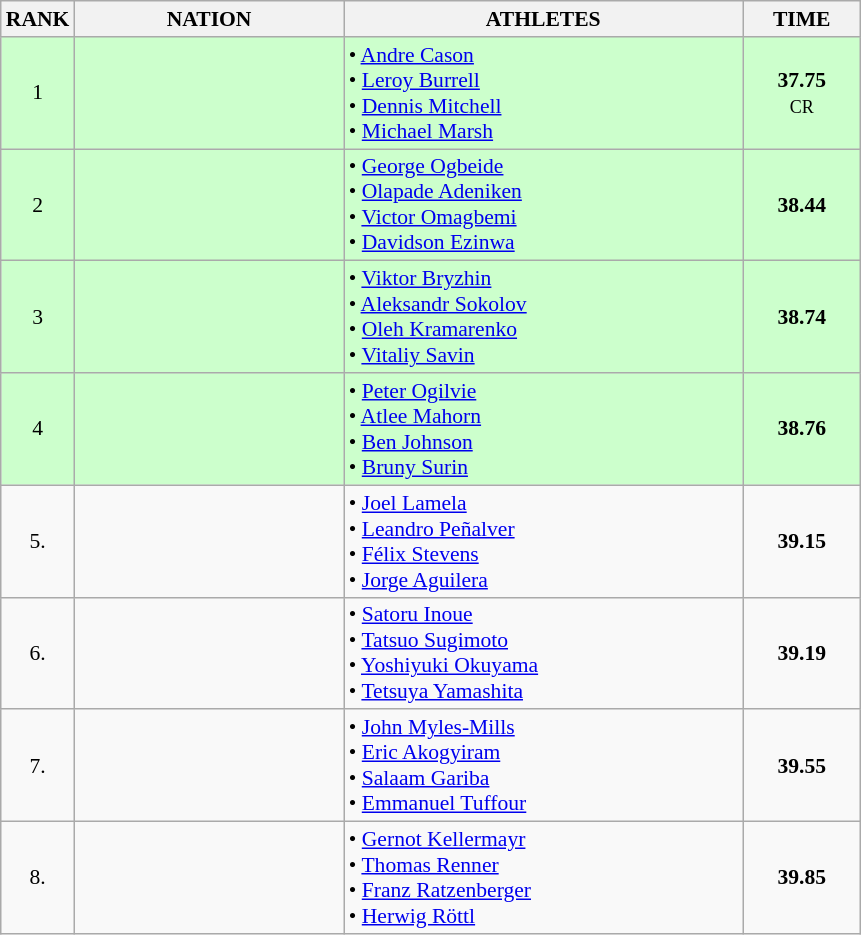<table class="wikitable" style="border-collapse: collapse; font-size: 90%;">
<tr>
<th>RANK</th>
<th style="width: 12em">NATION</th>
<th style="width: 18em">ATHLETES</th>
<th style="width: 5em">TIME</th>
</tr>
<tr style="background:#ccffcc;">
<td align="center">1</td>
<td align="center"></td>
<td>• <a href='#'>Andre Cason</a><br>• <a href='#'>Leroy Burrell</a><br>• <a href='#'>Dennis Mitchell</a><br>• <a href='#'>Michael Marsh</a></td>
<td align="center"><strong>37.75</strong> <br><small>CR</small></td>
</tr>
<tr style="background:#ccffcc;">
<td align="center">2</td>
<td align="center"></td>
<td>• <a href='#'>George Ogbeide</a><br>• <a href='#'>Olapade Adeniken</a><br>• <a href='#'>Victor Omagbemi</a><br>• <a href='#'>Davidson Ezinwa</a></td>
<td align="center"><strong>38.44</strong></td>
</tr>
<tr style="background:#ccffcc;">
<td align="center">3</td>
<td align="center"></td>
<td>• <a href='#'>Viktor Bryzhin</a><br>• <a href='#'>Aleksandr Sokolov</a><br>• <a href='#'>Oleh Kramarenko</a><br>• <a href='#'>Vitaliy Savin</a></td>
<td align="center"><strong>38.74</strong></td>
</tr>
<tr style="background:#ccffcc;">
<td align="center">4</td>
<td align="center"></td>
<td>• <a href='#'>Peter Ogilvie</a><br>• <a href='#'>Atlee Mahorn</a><br>• <a href='#'>Ben Johnson</a><br>• <a href='#'>Bruny Surin</a></td>
<td align="center"><strong>38.76</strong></td>
</tr>
<tr>
<td align="center">5.</td>
<td align="center"></td>
<td>• <a href='#'>Joel Lamela</a><br>• <a href='#'>Leandro Peñalver</a><br>• <a href='#'>Félix Stevens</a><br>• <a href='#'>Jorge Aguilera</a></td>
<td align="center"><strong>39.15</strong></td>
</tr>
<tr>
<td align="center">6.</td>
<td align="center"></td>
<td>• <a href='#'>Satoru Inoue</a><br>• <a href='#'>Tatsuo Sugimoto</a><br>• <a href='#'>Yoshiyuki Okuyama</a><br>• <a href='#'>Tetsuya Yamashita</a></td>
<td align="center"><strong>39.19</strong></td>
</tr>
<tr>
<td align="center">7.</td>
<td align="center"></td>
<td>• <a href='#'>John Myles-Mills</a><br>• <a href='#'>Eric Akogyiram</a><br>• <a href='#'>Salaam Gariba</a><br>• <a href='#'>Emmanuel Tuffour</a></td>
<td align="center"><strong>39.55</strong></td>
</tr>
<tr>
<td align="center">8.</td>
<td align="center"></td>
<td>• <a href='#'>Gernot Kellermayr</a><br>• <a href='#'>Thomas Renner</a><br>• <a href='#'>Franz Ratzenberger</a><br>• <a href='#'>Herwig Röttl</a></td>
<td align="center"><strong>39.85</strong></td>
</tr>
</table>
